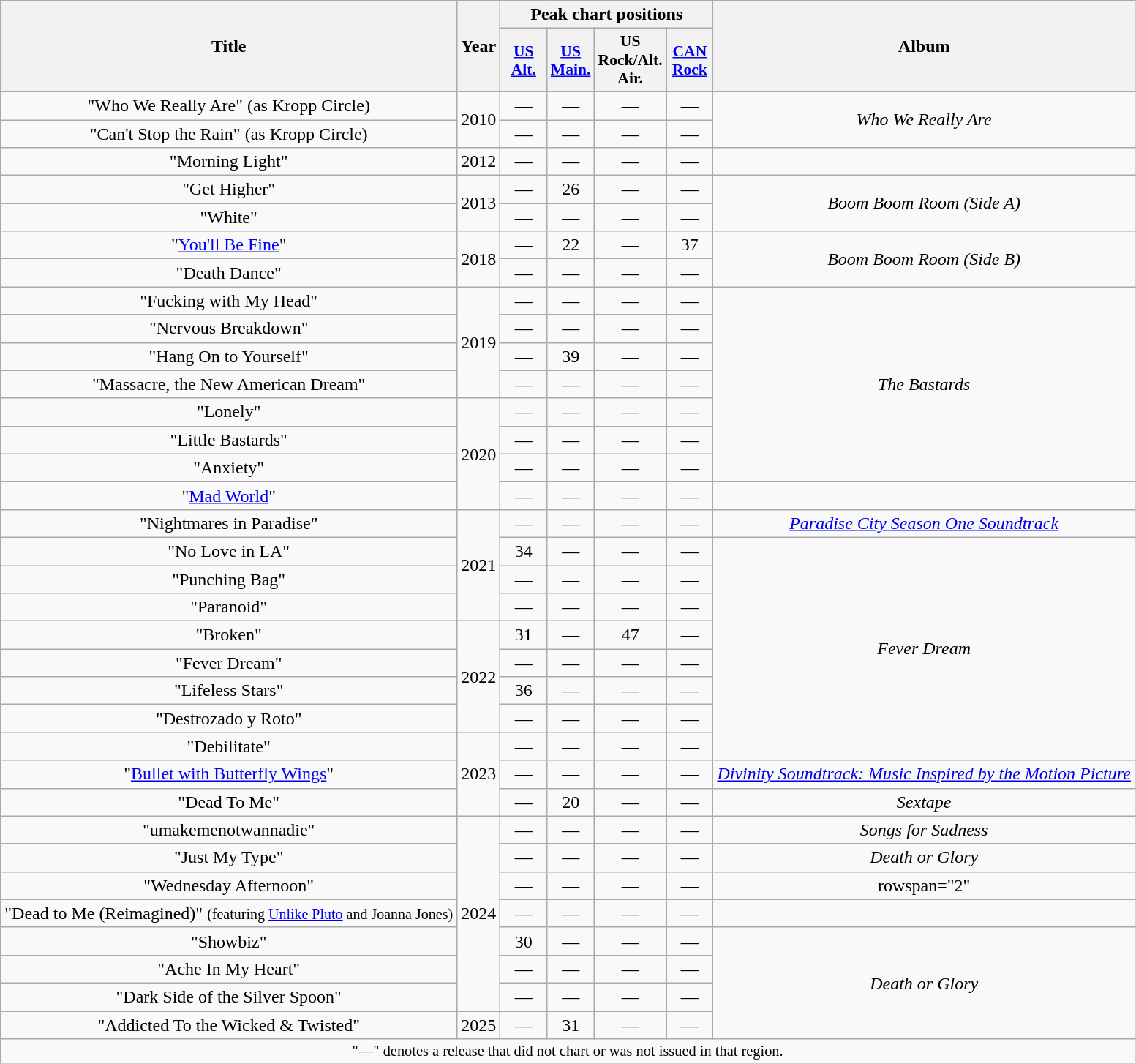<table class="wikitable plainrowheaders" style="text-align:center;">
<tr>
<th scope="col" rowspan="2">Title</th>
<th scope="col" rowspan="2">Year</th>
<th colspan="4">Peak chart positions</th>
<th scope="col" rowspan="2">Album</th>
</tr>
<tr>
<th scope="col" style="width:2.5em;font-size:90%;"><a href='#'>US<br>Alt.</a></th>
<th scope="col" style="width:2.5em;font-size:90%;"><a href='#'>US<br>Main.</a><br></th>
<th scope="col" style="width:2.5em;font-size:90%;">US Rock/Alt. Air.</th>
<th scope="col" style="width:2.5em;font-size:90%;"><a href='#'>CAN<br>Rock</a></th>
</tr>
<tr>
<td>"Who We Really Are" (as Kropp Circle)</td>
<td rowspan="2">2010</td>
<td>—</td>
<td>—</td>
<td>—</td>
<td>—</td>
<td rowspan="2"><em>Who We Really Are</em></td>
</tr>
<tr>
<td>"Can't Stop the Rain" (as Kropp Circle)</td>
<td>—</td>
<td>—</td>
<td>—</td>
<td>—</td>
</tr>
<tr>
<td>"Morning Light"</td>
<td>2012</td>
<td>—</td>
<td>—</td>
<td>—</td>
<td>—</td>
<td></td>
</tr>
<tr>
<td>"Get Higher"</td>
<td rowspan="2">2013</td>
<td>—</td>
<td>26</td>
<td>—</td>
<td>—</td>
<td rowspan="2"><em>Boom Boom Room (Side A)</em></td>
</tr>
<tr>
<td>"White"</td>
<td>—</td>
<td>—</td>
<td>—</td>
<td>—</td>
</tr>
<tr>
<td>"<a href='#'>You'll Be Fine</a>"</td>
<td rowspan="2">2018</td>
<td>—</td>
<td>22</td>
<td>—</td>
<td>37</td>
<td rowspan="2"><em>Boom Boom Room (Side B)</em></td>
</tr>
<tr>
<td>"Death Dance"</td>
<td>—</td>
<td>—</td>
<td>—</td>
<td>—</td>
</tr>
<tr>
<td>"Fucking with My Head"</td>
<td rowspan="4">2019</td>
<td>—</td>
<td>—</td>
<td>—</td>
<td>—</td>
<td rowspan="7"><em>The Bastards</em></td>
</tr>
<tr>
<td>"Nervous Breakdown"</td>
<td>—</td>
<td>—</td>
<td>—</td>
<td>—</td>
</tr>
<tr>
<td>"Hang On to Yourself"</td>
<td>—</td>
<td>39</td>
<td>—</td>
<td>—</td>
</tr>
<tr>
<td>"Massacre, the New American Dream"</td>
<td>—</td>
<td>—</td>
<td>—</td>
<td>—</td>
</tr>
<tr>
<td>"Lonely"</td>
<td rowspan="4">2020</td>
<td>—</td>
<td>—</td>
<td>—</td>
<td>—</td>
</tr>
<tr>
<td>"Little Bastards"</td>
<td>—</td>
<td>—</td>
<td>—</td>
<td>—</td>
</tr>
<tr>
<td>"Anxiety"</td>
<td>—</td>
<td>—</td>
<td>—</td>
<td>—</td>
</tr>
<tr>
<td>"<a href='#'>Mad World</a>" </td>
<td>—</td>
<td>—</td>
<td>—</td>
<td>—</td>
<td></td>
</tr>
<tr>
<td>"Nightmares in Paradise"</td>
<td rowspan="4">2021</td>
<td>—</td>
<td>—</td>
<td>—</td>
<td>—</td>
<td><em><a href='#'>Paradise City Season One Soundtrack</a></em></td>
</tr>
<tr>
<td>"No Love in LA"</td>
<td>34</td>
<td>—</td>
<td>—</td>
<td>—</td>
<td rowspan="8"><em>Fever Dream</em></td>
</tr>
<tr>
<td>"Punching Bag"</td>
<td>—</td>
<td>—</td>
<td>—</td>
<td>—</td>
</tr>
<tr>
<td>"Paranoid"</td>
<td>—</td>
<td>—</td>
<td>—</td>
<td>—</td>
</tr>
<tr>
<td>"Broken"</td>
<td rowspan="4">2022</td>
<td>31</td>
<td>—</td>
<td>47</td>
<td>—</td>
</tr>
<tr>
<td>"Fever Dream"</td>
<td>—</td>
<td>—</td>
<td>—</td>
<td>—</td>
</tr>
<tr>
<td>"Lifeless Stars"</td>
<td>36</td>
<td>—</td>
<td>—</td>
<td>—</td>
</tr>
<tr>
<td>"Destrozado y Roto" </td>
<td>—</td>
<td>—</td>
<td>—</td>
<td>—</td>
</tr>
<tr>
<td>"Debilitate" </td>
<td rowspan="3">2023</td>
<td>—</td>
<td>—</td>
<td>—</td>
<td>—</td>
</tr>
<tr>
<td>"<a href='#'>Bullet with Butterfly Wings</a>" </td>
<td>—</td>
<td>—</td>
<td>—</td>
<td>—</td>
<td><em><a href='#'>Divinity Soundtrack: Music Inspired by the Motion Picture</a></em></td>
</tr>
<tr>
<td>"Dead To Me"</td>
<td>—</td>
<td>20</td>
<td>—</td>
<td>—</td>
<td><em>Sextape</em></td>
</tr>
<tr>
<td>"umakemenotwannadie"</td>
<td rowspan="7">2024</td>
<td>—</td>
<td>—</td>
<td>—</td>
<td>—</td>
<td><em>Songs for Sadness</em></td>
</tr>
<tr>
<td>"Just My Type"</td>
<td>—</td>
<td>—</td>
<td>—</td>
<td>—</td>
<td><em>Death or Glory</em></td>
</tr>
<tr>
<td>"Wednesday Afternoon"</td>
<td>—</td>
<td>—</td>
<td>—</td>
<td>—</td>
<td>rowspan="2" </td>
</tr>
<tr>
<td>"Dead to Me (Reimagined)" <small>(featuring <a href='#'>Unlike Pluto</a> and Joanna Jones)</small></td>
<td>—</td>
<td>—</td>
<td>—</td>
<td>—</td>
</tr>
<tr>
<td>"Showbiz"</td>
<td>30</td>
<td>—</td>
<td>—</td>
<td>—</td>
<td rowspan="4"><em>Death or Glory</em></td>
</tr>
<tr>
<td>"Ache In My Heart"</td>
<td>—</td>
<td>—</td>
<td>—</td>
<td>—</td>
</tr>
<tr>
<td>"Dark Side of the Silver Spoon"</td>
<td>—</td>
<td>—</td>
<td>—</td>
<td>—</td>
</tr>
<tr>
<td>"Addicted To the Wicked & Twisted"</td>
<td>2025</td>
<td>—</td>
<td>31</td>
<td>—</td>
<td>—</td>
</tr>
<tr>
<td colspan="14" style="font-size:85%">"—" denotes a release that did not chart or was not issued in that region.</td>
</tr>
</table>
